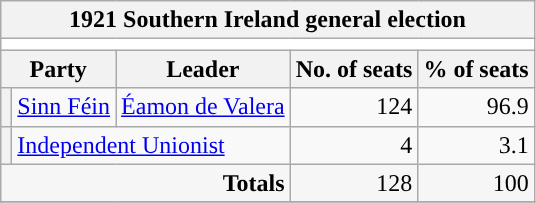<table class="wikitable font-size: 95%;">
<tr>
<th colspan="5">1921 Southern Ireland general election</th>
</tr>
<tr>
<th style="background-color:white;" colspan=5></th>
</tr>
<tr>
<th colspan="2">Party</th>
<th>Leader</th>
<th>No. of seats</th>
<th>% of seats</th>
</tr>
<tr>
<th style="background-color: "></th>
<td><a href='#'>Sinn Féin</a></td>
<td><a href='#'>Éamon de Valera</a></td>
<td align="right">124</td>
<td align="right">96.9</td>
</tr>
<tr>
<th style="background-color: "></th>
<td colspan="2"><a href='#'>Independent Unionist</a></td>
<td align="right">4</td>
<td align="right">3.1</td>
</tr>
<tr style="background-color:#F6F6F6">
<td colspan="3" align="right"><strong>Totals</strong></td>
<td align="right">128</td>
<td align="right">100</td>
</tr>
<tr>
</tr>
</table>
